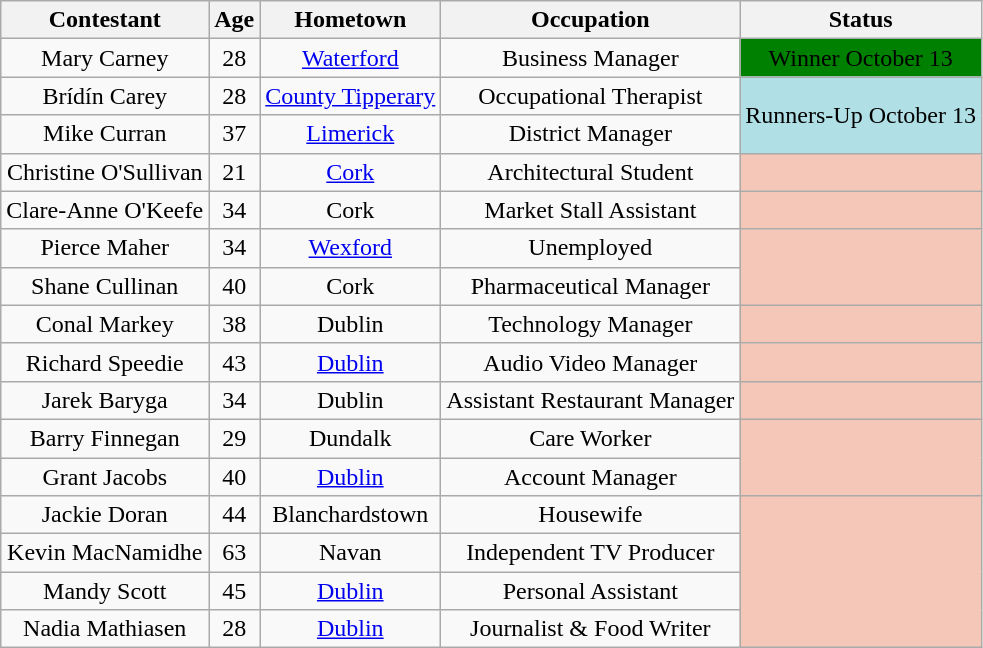<table class="wikitable sortable" style="text-align:center">
<tr>
<th>Contestant</th>
<th>Age</th>
<th>Hometown</th>
<th>Occupation</th>
<th>Status</th>
</tr>
<tr>
<td>Mary Carney</td>
<td>28</td>
<td><a href='#'>Waterford</a></td>
<td>Business Manager</td>
<td style="background:green;"><span>Winner October 13</span></td>
</tr>
<tr>
<td>Brídín Carey</td>
<td>28</td>
<td><a href='#'>County Tipperary</a></td>
<td>Occupational Therapist</td>
<td style="background:#B0E0E6;" rowspan="2">Runners-Up October 13</td>
</tr>
<tr>
<td>Mike Curran</td>
<td>37</td>
<td><a href='#'>Limerick</a></td>
<td>District Manager</td>
</tr>
<tr>
<td>Christine O'Sullivan</td>
<td>21</td>
<td><a href='#'>Cork</a></td>
<td>Architectural Student</td>
<td style="background:#f4c7b8; text-align:center;"></td>
</tr>
<tr>
<td>Clare-Anne O'Keefe</td>
<td>34</td>
<td>Cork</td>
<td>Market Stall Assistant</td>
<td style="background:#f4c7b8; text-align:center;"></td>
</tr>
<tr>
<td>Pierce Maher</td>
<td>34</td>
<td><a href='#'>Wexford</a></td>
<td>Unemployed</td>
<td style="background:#f4c7b8; text-align:center;" rowspan="2"></td>
</tr>
<tr>
<td>Shane Cullinan</td>
<td>40</td>
<td>Cork</td>
<td>Pharmaceutical Manager</td>
</tr>
<tr>
<td>Conal Markey</td>
<td>38</td>
<td>Dublin</td>
<td>Technology Manager</td>
<td style="background:#f4c7b8; text-align:center;"></td>
</tr>
<tr>
<td>Richard Speedie</td>
<td>43</td>
<td><a href='#'>Dublin</a></td>
<td>Audio Video Manager</td>
<td style="background:#f4c7b8; text-align:center;"></td>
</tr>
<tr>
<td>Jarek Baryga</td>
<td>34</td>
<td>Dublin</td>
<td>Assistant Restaurant Manager</td>
<td style="background:#f4c7b8; text-align:center;"></td>
</tr>
<tr>
<td>Barry Finnegan</td>
<td>29</td>
<td>Dundalk</td>
<td>Care Worker</td>
<td style="background:#f4c7b8; text-align:center;" rowspan="2"></td>
</tr>
<tr>
<td>Grant Jacobs</td>
<td>40</td>
<td><a href='#'>Dublin</a></td>
<td>Account Manager</td>
</tr>
<tr>
<td>Jackie Doran</td>
<td>44</td>
<td>Blanchardstown</td>
<td>Housewife</td>
<td style="background:#f4c7b8; text-align:center;" rowspan="4"></td>
</tr>
<tr>
<td>Kevin MacNamidhe</td>
<td>63</td>
<td>Navan</td>
<td>Independent TV Producer</td>
</tr>
<tr>
<td>Mandy Scott</td>
<td>45</td>
<td><a href='#'>Dublin</a></td>
<td>Personal Assistant</td>
</tr>
<tr>
<td>Nadia Mathiasen</td>
<td>28</td>
<td><a href='#'>Dublin</a></td>
<td>Journalist & Food Writer</td>
</tr>
</table>
